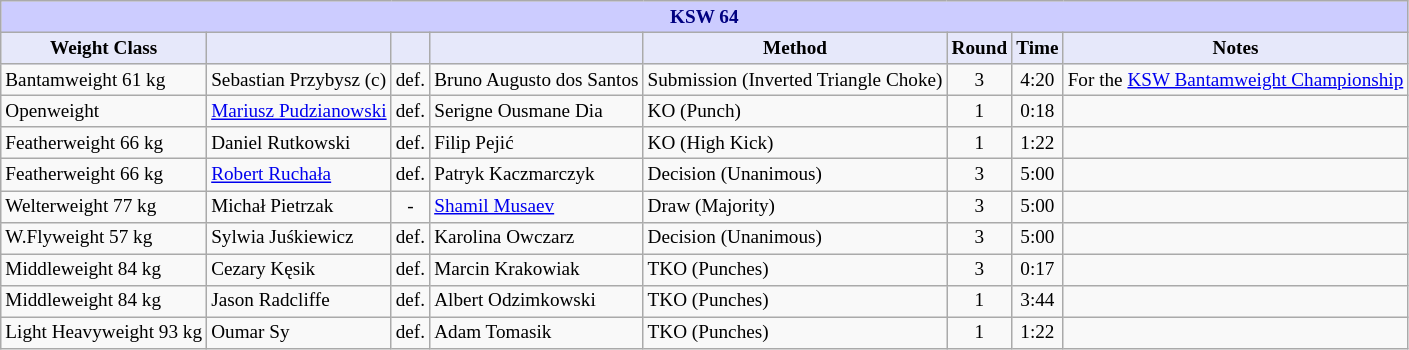<table class="wikitable" style="font-size: 80%;">
<tr>
<th colspan="8" style="background-color: #ccf; color: #000080; text-align: center;"><strong>KSW 64</strong></th>
</tr>
<tr>
<th colspan="1" style="background-color: #E6E8FA; color: #000000; text-align: center;">Weight Class</th>
<th colspan="1" style="background-color: #E6E8FA; color: #000000; text-align: center;"></th>
<th colspan="1" style="background-color: #E6E8FA; color: #000000; text-align: center;"></th>
<th colspan="1" style="background-color: #E6E8FA; color: #000000; text-align: center;"></th>
<th colspan="1" style="background-color: #E6E8FA; color: #000000; text-align: center;">Method</th>
<th colspan="1" style="background-color: #E6E8FA; color: #000000; text-align: center;">Round</th>
<th colspan="1" style="background-color: #E6E8FA; color: #000000; text-align: center;">Time</th>
<th colspan="1" style="background-color: #E6E8FA; color: #000000; text-align: center;">Notes</th>
</tr>
<tr>
<td>Bantamweight 61 kg</td>
<td> Sebastian Przybysz (c)</td>
<td align=center>def.</td>
<td> Bruno Augusto dos Santos</td>
<td>Submission (Inverted Triangle Choke)</td>
<td align=center>3</td>
<td align=center>4:20</td>
<td>For the <a href='#'>KSW Bantamweight Championship</a></td>
</tr>
<tr>
<td>Openweight</td>
<td> <a href='#'>Mariusz Pudzianowski</a></td>
<td align=center>def.</td>
<td> Serigne Ousmane Dia</td>
<td>KO (Punch)</td>
<td align=center>1</td>
<td align=center>0:18</td>
<td></td>
</tr>
<tr>
<td>Featherweight 66 kg</td>
<td> Daniel Rutkowski</td>
<td align=center>def.</td>
<td> Filip Pejić</td>
<td>KO (High Kick)</td>
<td align=center>1</td>
<td align=center>1:22</td>
<td></td>
</tr>
<tr>
<td>Featherweight 66 kg</td>
<td> <a href='#'>Robert Ruchała</a></td>
<td align=center>def.</td>
<td> Patryk Kaczmarczyk</td>
<td>Decision (Unanimous)</td>
<td align=center>3</td>
<td align=center>5:00</td>
<td></td>
</tr>
<tr>
<td>Welterweight 77 kg</td>
<td> Michał Pietrzak</td>
<td align=center>-</td>
<td> <a href='#'>Shamil Musaev</a></td>
<td>Draw (Majority)</td>
<td align=center>3</td>
<td align=center>5:00</td>
<td></td>
</tr>
<tr>
<td>W.Flyweight 57 kg</td>
<td> Sylwia Juśkiewicz</td>
<td align=center>def.</td>
<td> Karolina Owczarz</td>
<td>Decision (Unanimous)</td>
<td align=center>3</td>
<td align=center>5:00</td>
<td></td>
</tr>
<tr>
<td>Middleweight 84 kg</td>
<td> Cezary Kęsik</td>
<td align=center>def.</td>
<td> Marcin Krakowiak</td>
<td>TKO (Punches)</td>
<td align=center>3</td>
<td align=center>0:17</td>
<td></td>
</tr>
<tr>
<td>Middleweight 84 kg</td>
<td> Jason Radcliffe</td>
<td align=center>def.</td>
<td> Albert Odzimkowski</td>
<td>TKO (Punches)</td>
<td align=center>1</td>
<td align=center>3:44</td>
<td></td>
</tr>
<tr>
<td>Light Heavyweight 93 kg</td>
<td> Oumar Sy</td>
<td align=center>def.</td>
<td> Adam Tomasik</td>
<td>TKO (Punches)</td>
<td align=center>1</td>
<td align=center>1:22</td>
<td></td>
</tr>
</table>
